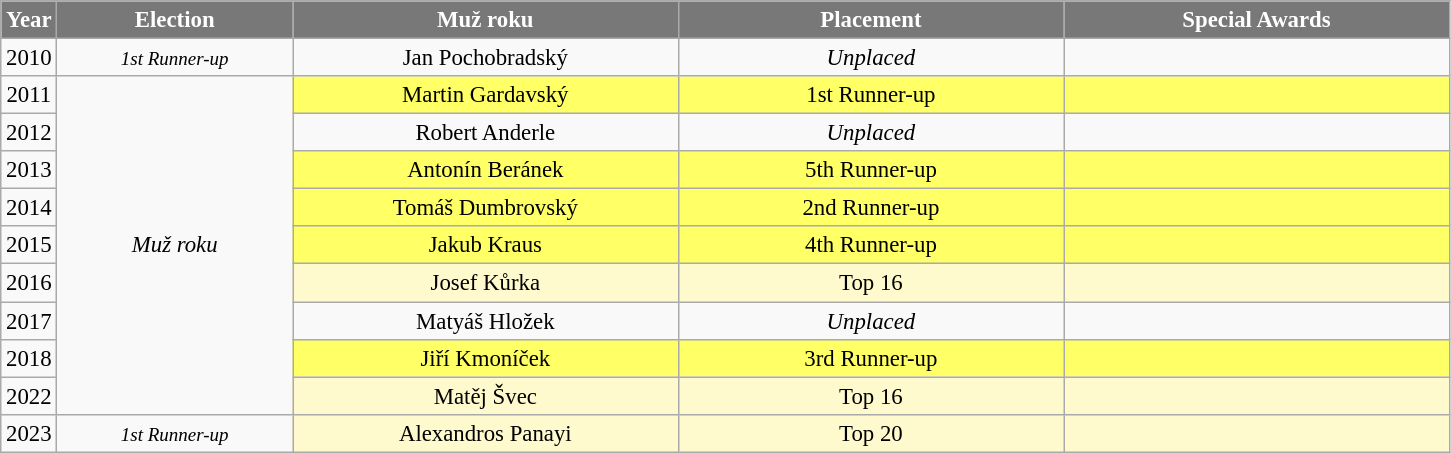<table class="wikitable sortable" style="font-size: 95%; text-align:center">
<tr>
<th width="30" style="background-color:#787878;color:#FFFFFF;">Year</th>
<th width="150" style="background-color:#787878;color:#FFFFFF;">Election</th>
<th width="250" style="background-color:#787878;color:#FFFFFF;">Muž roku</th>
<th width="250" style="background-color:#787878;color:#FFFFFF;">Placement</th>
<th width="250" style="background-color:#787878;color:#FFFFFF;">Special Awards</th>
</tr>
<tr>
<td>2010</td>
<td><small><em>1st Runner-up</em></small></td>
<td>Jan Pochobradský</td>
<td><em>Unplaced</em></td>
<td></td>
</tr>
<tr>
<td>2011</td>
<td rowspan=9><em>Muž roku</em></td>
<td style="background:#FFFF66;">Martin Gardavský</td>
<td style="background:#FFFF66;">1st Runner-up</td>
<td style="background:#FFFF66;"></td>
</tr>
<tr>
<td>2012</td>
<td>Robert Anderle</td>
<td><em>Unplaced</em></td>
<td></td>
</tr>
<tr>
<td>2013</td>
<td style="background:#FFFF66;">Antonín Beránek</td>
<td style="background:#FFFF66;">5th Runner-up</td>
<td style="background:#FFFF66;"></td>
</tr>
<tr>
<td>2014</td>
<td style="background:#FFFF66;">Tomáš Dumbrovský</td>
<td style="background:#FFFF66;">2nd Runner-up</td>
<td style="background:#FFFF66;"></td>
</tr>
<tr>
<td>2015</td>
<td style="background:#FFFF66;">Jakub Kraus</td>
<td style="background:#FFFF66;">4th Runner-up</td>
<td style="background:#FFFF66;"></td>
</tr>
<tr>
<td>2016</td>
<td style="background:#FFFACD;">Josef Kůrka</td>
<td style="background:#FFFACD;">Top 16</td>
<td style="background:#FFFACD;"></td>
</tr>
<tr>
<td>2017</td>
<td>Matyáš Hložek</td>
<td><em>Unplaced</em></td>
<td></td>
</tr>
<tr>
<td>2018</td>
<td style="background:#FFFF66;">Jiří Kmoníček</td>
<td style="background:#FFFF66;">3rd Runner-up</td>
<td style="background:#FFFF66;"></td>
</tr>
<tr>
<td>2022</td>
<td style="background:#FFFACD;">Matěj Švec</td>
<td style="background:#FFFACD;">Top 16</td>
<td style="background:#FFFACD;"></td>
</tr>
<tr>
<td>2023</td>
<td><small><em>1st Runner-up</em></small></td>
<td style="background:#FFFACD;">Alexandros Panayi</td>
<td style="background:#FFFACD;">Top 20</td>
<td style="background:#FFFACD;"></td>
</tr>
</table>
